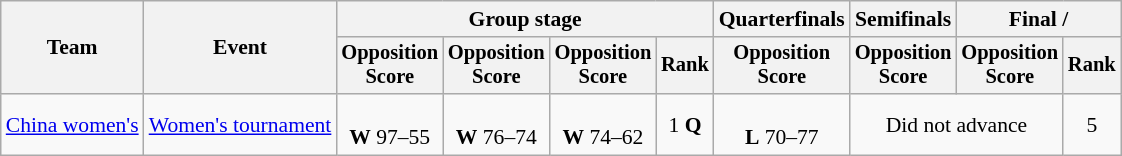<table class="wikitable" style="font-size:90%">
<tr>
<th rowspan=2>Team</th>
<th rowspan=2>Event</th>
<th colspan=4>Group stage</th>
<th>Quarterfinals</th>
<th>Semifinals</th>
<th colspan=2>Final / </th>
</tr>
<tr style="font-size:95%">
<th>Opposition<br>Score</th>
<th>Opposition<br>Score</th>
<th>Opposition<br>Score</th>
<th>Rank</th>
<th>Opposition<br>Score</th>
<th>Opposition<br>Score</th>
<th>Opposition<br>Score</th>
<th>Rank</th>
</tr>
<tr align=center>
<td align=left><a href='#'>China women's</a></td>
<td align=left><a href='#'>Women's tournament</a></td>
<td><br><strong>W</strong> 97–55</td>
<td><br><strong>W</strong> 76–74</td>
<td><br><strong>W</strong> 74–62</td>
<td>1 <strong>Q</strong></td>
<td><br><strong>L</strong> 70–77</td>
<td colspan=2>Did not advance</td>
<td>5</td>
</tr>
</table>
